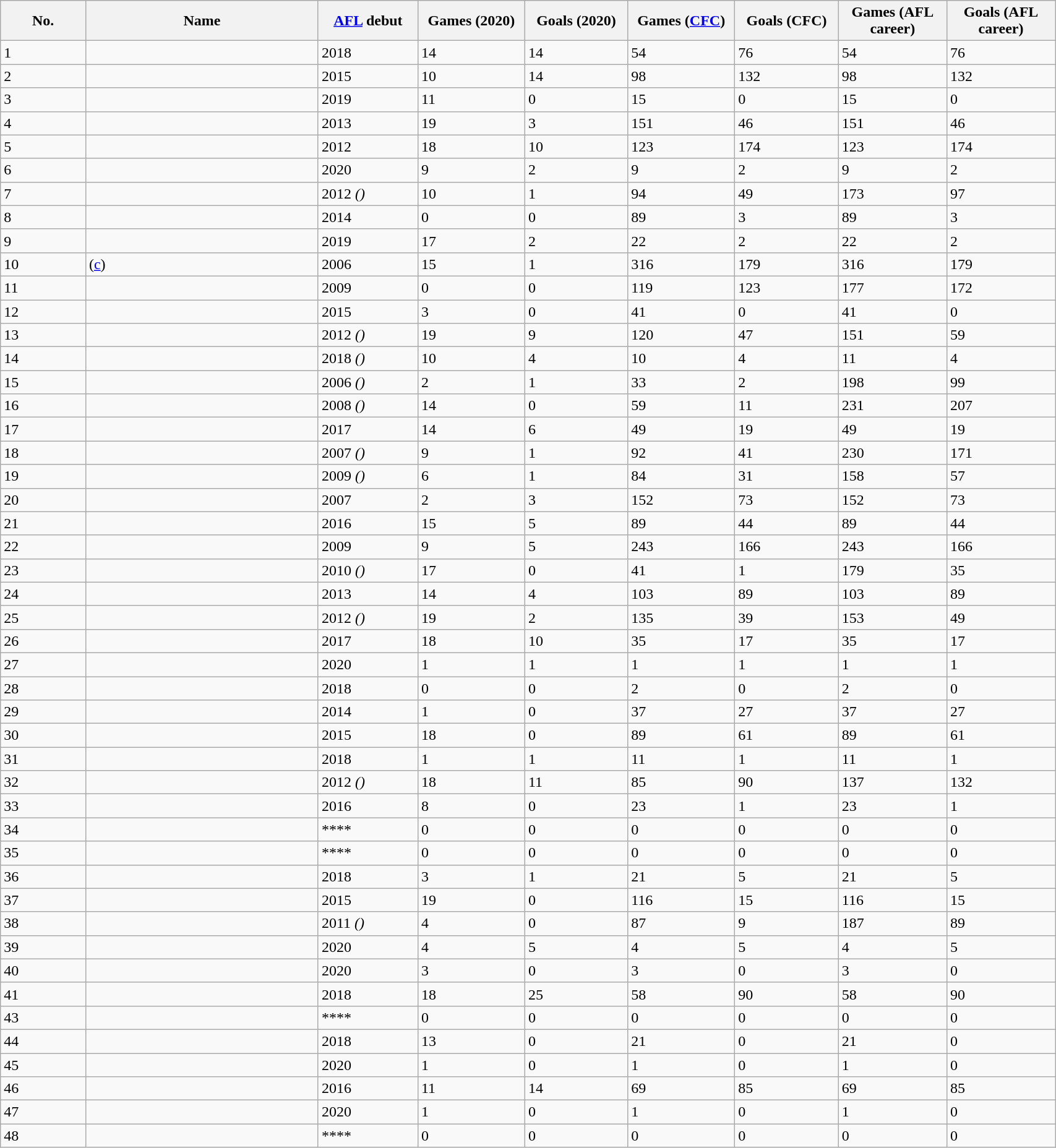<table class="wikitable sortable" style="width:90%;">
<tr style="background:#efefef;">
<th width=2%>No.</th>
<th width=6%>Name</th>
<th width=2%><a href='#'>AFL</a> debut</th>
<th width=2%>Games (2020)</th>
<th width=2%>Goals (2020)</th>
<th width=2%>Games (<a href='#'>CFC</a>)</th>
<th width=2%>Goals (CFC)</th>
<th width=2%>Games (AFL career)</th>
<th width=2%>Goals (AFL career)</th>
</tr>
<tr>
<td align=left>1</td>
<td></td>
<td>2018</td>
<td>14</td>
<td>14</td>
<td>54</td>
<td>76</td>
<td>54</td>
<td>76</td>
</tr>
<tr>
<td align=left>2</td>
<td></td>
<td>2015</td>
<td>10</td>
<td>14</td>
<td>98</td>
<td>132</td>
<td>98</td>
<td>132</td>
</tr>
<tr>
<td align=left>3</td>
<td></td>
<td>2019</td>
<td>11</td>
<td>0</td>
<td>15</td>
<td>0</td>
<td>15</td>
<td>0</td>
</tr>
<tr>
<td align=left>4</td>
<td></td>
<td>2013</td>
<td>19</td>
<td>3</td>
<td>151</td>
<td>46</td>
<td>151</td>
<td>46</td>
</tr>
<tr>
<td align=left>5</td>
<td></td>
<td>2012</td>
<td>18</td>
<td>10</td>
<td>123</td>
<td>174</td>
<td>123</td>
<td>174</td>
</tr>
<tr>
<td align=left>6</td>
<td></td>
<td>2020</td>
<td>9</td>
<td>2</td>
<td>9</td>
<td>2</td>
<td>9</td>
<td>2</td>
</tr>
<tr>
<td align=left>7</td>
<td></td>
<td>2012 <em>()</em></td>
<td>10</td>
<td>1</td>
<td>94</td>
<td>49</td>
<td>173</td>
<td>97</td>
</tr>
<tr>
<td align=left>8</td>
<td></td>
<td>2014</td>
<td>0</td>
<td>0</td>
<td>89</td>
<td>3</td>
<td>89</td>
<td>3</td>
</tr>
<tr>
<td align=left>9</td>
<td></td>
<td>2019</td>
<td>17</td>
<td>2</td>
<td>22</td>
<td>2</td>
<td>22</td>
<td>2</td>
</tr>
<tr>
<td align=left>10</td>
<td> (<a href='#'>c</a>)</td>
<td>2006</td>
<td>15</td>
<td>1</td>
<td>316</td>
<td>179</td>
<td>316</td>
<td>179</td>
</tr>
<tr>
<td align=left>11</td>
<td></td>
<td>2009</td>
<td>0</td>
<td>0</td>
<td>119</td>
<td>123</td>
<td>177</td>
<td>172</td>
</tr>
<tr>
<td align=left>12</td>
<td></td>
<td>2015</td>
<td>3</td>
<td>0</td>
<td>41</td>
<td>0</td>
<td>41</td>
<td>0</td>
</tr>
<tr>
<td align=left>13</td>
<td></td>
<td>2012 <em>()</em></td>
<td>19</td>
<td>9</td>
<td>120</td>
<td>47</td>
<td>151</td>
<td>59</td>
</tr>
<tr>
<td align=left>14</td>
<td></td>
<td>2018 <em>()</em></td>
<td>10</td>
<td>4</td>
<td>10</td>
<td>4</td>
<td>11</td>
<td>4</td>
</tr>
<tr>
<td align=left>15</td>
<td></td>
<td>2006 <em>()</em></td>
<td>2</td>
<td>1</td>
<td>33</td>
<td>2</td>
<td>198</td>
<td>99</td>
</tr>
<tr>
<td align=left>16</td>
<td></td>
<td>2008 <em>()</em></td>
<td>14</td>
<td>0</td>
<td>59</td>
<td>11</td>
<td>231</td>
<td>207</td>
</tr>
<tr>
<td align=left>17</td>
<td></td>
<td>2017</td>
<td>14</td>
<td>6</td>
<td>49</td>
<td>19</td>
<td>49</td>
<td>19</td>
</tr>
<tr>
<td align=left>18</td>
<td></td>
<td>2007 <em>()</em></td>
<td>9</td>
<td>1</td>
<td>92</td>
<td>41</td>
<td>230</td>
<td>171</td>
</tr>
<tr>
<td align=left>19</td>
<td></td>
<td>2009 <em>()</em></td>
<td>6</td>
<td>1</td>
<td>84</td>
<td>31</td>
<td>158</td>
<td>57</td>
</tr>
<tr>
<td align=left>20</td>
<td></td>
<td>2007</td>
<td>2</td>
<td>3</td>
<td>152</td>
<td>73</td>
<td>152</td>
<td>73</td>
</tr>
<tr>
<td align=left>21</td>
<td></td>
<td>2016</td>
<td>15</td>
<td>5</td>
<td>89</td>
<td>44</td>
<td>89</td>
<td>44</td>
</tr>
<tr>
<td align=left>22</td>
<td></td>
<td>2009</td>
<td>9</td>
<td>5</td>
<td>243</td>
<td>166</td>
<td>243</td>
<td>166</td>
</tr>
<tr>
<td align=left>23</td>
<td></td>
<td>2010 <em>()</em></td>
<td>17</td>
<td>0</td>
<td>41</td>
<td>1</td>
<td>179</td>
<td>35</td>
</tr>
<tr>
<td align=left>24</td>
<td></td>
<td>2013</td>
<td>14</td>
<td>4</td>
<td>103</td>
<td>89</td>
<td>103</td>
<td>89</td>
</tr>
<tr>
<td align=left>25</td>
<td></td>
<td>2012 <em>()</em></td>
<td>19</td>
<td>2</td>
<td>135</td>
<td>39</td>
<td>153</td>
<td>49</td>
</tr>
<tr>
<td align=left>26</td>
<td></td>
<td>2017</td>
<td>18</td>
<td>10</td>
<td>35</td>
<td>17</td>
<td>35</td>
<td>17</td>
</tr>
<tr>
<td align=left>27</td>
<td></td>
<td>2020</td>
<td>1</td>
<td>1</td>
<td>1</td>
<td>1</td>
<td>1</td>
<td>1</td>
</tr>
<tr>
<td align=left>28</td>
<td></td>
<td>2018</td>
<td>0</td>
<td>0</td>
<td>2</td>
<td>0</td>
<td>2</td>
<td>0</td>
</tr>
<tr>
<td align=left>29</td>
<td></td>
<td>2014</td>
<td>1</td>
<td>0</td>
<td>37</td>
<td>27</td>
<td>37</td>
<td>27</td>
</tr>
<tr>
<td align=left>30</td>
<td></td>
<td>2015</td>
<td>18</td>
<td>0</td>
<td>89</td>
<td>61</td>
<td>89</td>
<td>61</td>
</tr>
<tr>
<td align=left>31</td>
<td></td>
<td>2018</td>
<td>1</td>
<td>1</td>
<td>11</td>
<td>1</td>
<td>11</td>
<td>1</td>
</tr>
<tr>
<td align=left>32</td>
<td></td>
<td>2012 <em>()</em></td>
<td>18</td>
<td>11</td>
<td>85</td>
<td>90</td>
<td>137</td>
<td>132</td>
</tr>
<tr>
<td align=left>33</td>
<td></td>
<td>2016</td>
<td>8</td>
<td>0</td>
<td>23</td>
<td>1</td>
<td>23</td>
<td>1</td>
</tr>
<tr>
<td align=left>34</td>
<td></td>
<td>****</td>
<td>0</td>
<td>0</td>
<td>0</td>
<td>0</td>
<td>0</td>
<td>0</td>
</tr>
<tr>
<td align=left>35</td>
<td></td>
<td>****</td>
<td>0</td>
<td>0</td>
<td>0</td>
<td>0</td>
<td>0</td>
<td>0</td>
</tr>
<tr>
<td align=left>36</td>
<td></td>
<td>2018</td>
<td>3</td>
<td>1</td>
<td>21</td>
<td>5</td>
<td>21</td>
<td>5</td>
</tr>
<tr>
<td align=left>37</td>
<td></td>
<td>2015</td>
<td>19</td>
<td>0</td>
<td>116</td>
<td>15</td>
<td>116</td>
<td>15</td>
</tr>
<tr>
<td align=left>38</td>
<td></td>
<td>2011 <em>()</em></td>
<td>4</td>
<td>0</td>
<td>87</td>
<td>9</td>
<td>187</td>
<td>89</td>
</tr>
<tr>
<td align=left>39</td>
<td></td>
<td>2020</td>
<td>4</td>
<td>5</td>
<td>4</td>
<td>5</td>
<td>4</td>
<td>5</td>
</tr>
<tr>
<td align=left>40</td>
<td></td>
<td>2020</td>
<td>3</td>
<td>0</td>
<td>3</td>
<td>0</td>
<td>3</td>
<td>0</td>
</tr>
<tr>
<td align=left>41</td>
<td></td>
<td>2018</td>
<td>18</td>
<td>25</td>
<td>58</td>
<td>90</td>
<td>58</td>
<td>90</td>
</tr>
<tr>
<td align=left>43</td>
<td></td>
<td>****</td>
<td>0</td>
<td>0</td>
<td>0</td>
<td>0</td>
<td>0</td>
<td>0</td>
</tr>
<tr>
<td align=left>44</td>
<td></td>
<td>2018</td>
<td>13</td>
<td>0</td>
<td>21</td>
<td>0</td>
<td>21</td>
<td>0</td>
</tr>
<tr>
<td align=left>45</td>
<td></td>
<td>2020</td>
<td>1</td>
<td>0</td>
<td>1</td>
<td>0</td>
<td>1</td>
<td>0</td>
</tr>
<tr>
<td align=left>46</td>
<td></td>
<td>2016</td>
<td>11</td>
<td>14</td>
<td>69</td>
<td>85</td>
<td>69</td>
<td>85</td>
</tr>
<tr>
<td align=left>47</td>
<td></td>
<td>2020</td>
<td>1</td>
<td>0</td>
<td>1</td>
<td>0</td>
<td>1</td>
<td>0</td>
</tr>
<tr>
<td align=left>48</td>
<td></td>
<td>****</td>
<td>0</td>
<td>0</td>
<td>0</td>
<td>0</td>
<td>0</td>
<td>0</td>
</tr>
</table>
